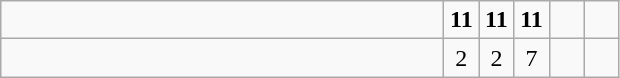<table class="wikitable">
<tr>
<td style="width:18em"></td>
<td align=center style="width:1em"><strong>11</strong></td>
<td align=center style="width:1em"><strong>11</strong></td>
<td align=center style="width:1em"><strong>11</strong></td>
<td align=center style="width:1em"></td>
<td align=center style="width:1em"></td>
</tr>
<tr>
<td style="width:18em"></td>
<td align=center style="width:1em">2</td>
<td align=center style="width:1em">2</td>
<td align=center style="width:1em">7</td>
<td align=center style="width:1em"></td>
<td align=center style="width:1em"></td>
</tr>
</table>
